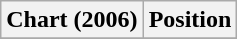<table class="wikitable">
<tr>
<th>Chart (2006)</th>
<th>Position</th>
</tr>
<tr>
</tr>
</table>
